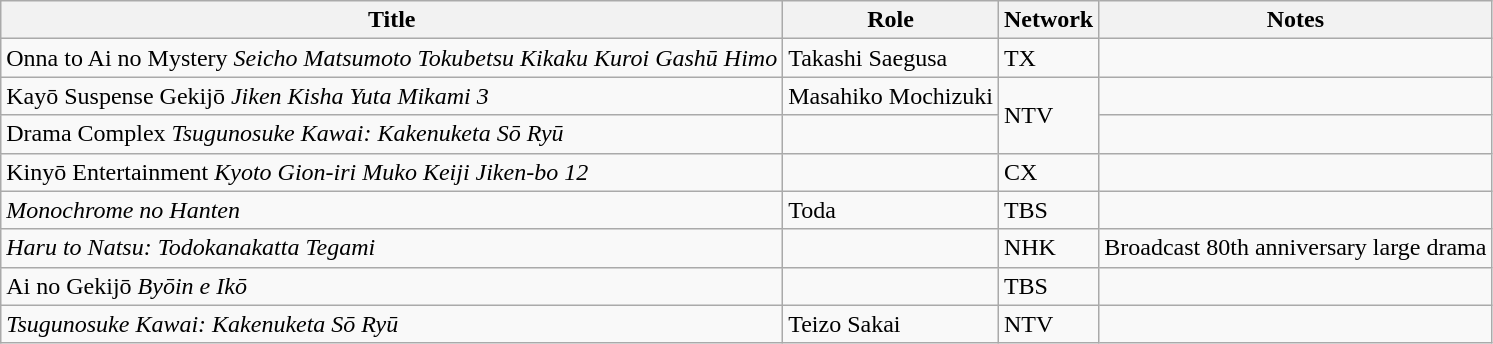<table class="wikitable">
<tr>
<th>Title</th>
<th>Role</th>
<th>Network</th>
<th>Notes</th>
</tr>
<tr>
<td>Onna to Ai no Mystery <em>Seicho Matsumoto Tokubetsu Kikaku Kuroi Gashū Himo</em></td>
<td>Takashi Saegusa</td>
<td>TX</td>
<td></td>
</tr>
<tr>
<td>Kayō Suspense Gekijō <em>Jiken Kisha Yuta Mikami 3</em></td>
<td>Masahiko Mochizuki</td>
<td rowspan="2">NTV</td>
<td></td>
</tr>
<tr>
<td>Drama Complex <em>Tsugunosuke Kawai: Kakenuketa Sō Ryū</em></td>
<td></td>
<td></td>
</tr>
<tr>
<td>Kinyō Entertainment <em>Kyoto Gion-iri Muko Keiji Jiken-bo 12</em></td>
<td></td>
<td>CX</td>
<td></td>
</tr>
<tr>
<td><em>Monochrome no Hanten</em></td>
<td>Toda</td>
<td>TBS</td>
<td></td>
</tr>
<tr>
<td><em>Haru to Natsu: Todokanakatta Tegami</em></td>
<td></td>
<td>NHK</td>
<td>Broadcast 80th anniversary large drama</td>
</tr>
<tr>
<td>Ai no Gekijō <em>Byōin e Ikō</em></td>
<td></td>
<td>TBS</td>
<td></td>
</tr>
<tr>
<td><em>Tsugunosuke Kawai: Kakenuketa Sō Ryū</em></td>
<td>Teizo Sakai</td>
<td>NTV</td>
<td></td>
</tr>
</table>
